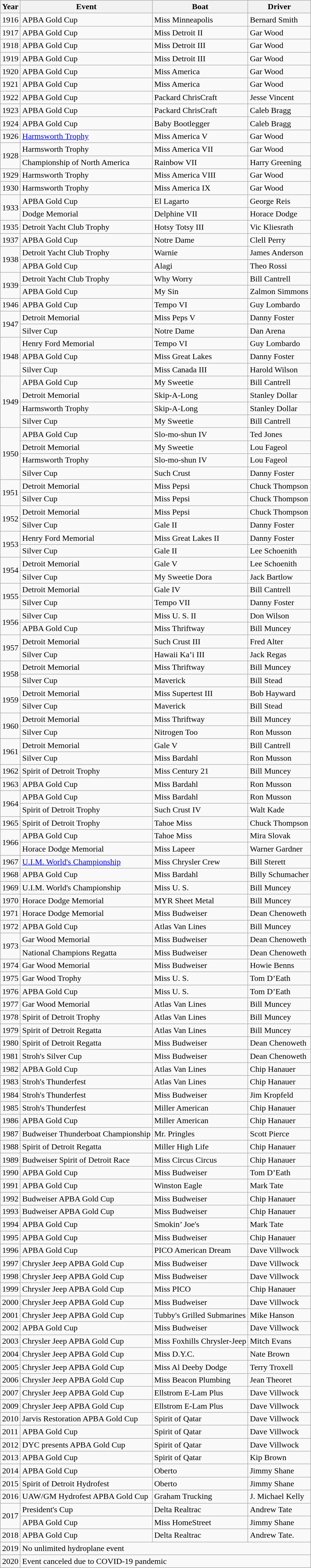<table class="wikitable">
<tr>
<th>Year</th>
<th>Event</th>
<th>Boat</th>
<th>Driver</th>
</tr>
<tr>
<td>1916</td>
<td>APBA Gold Cup</td>
<td>Miss Minneapolis</td>
<td>Bernard Smith</td>
</tr>
<tr>
<td>1917</td>
<td>APBA Gold Cup</td>
<td>Miss Detroit II</td>
<td>Gar Wood</td>
</tr>
<tr>
<td>1918</td>
<td>APBA Gold Cup</td>
<td>Miss Detroit III</td>
<td>Gar Wood</td>
</tr>
<tr>
<td>1919</td>
<td>APBA Gold Cup</td>
<td>Miss Detroit III</td>
<td>Gar Wood</td>
</tr>
<tr>
<td>1920</td>
<td>APBA Gold Cup</td>
<td>Miss America</td>
<td>Gar Wood</td>
</tr>
<tr>
<td>1921</td>
<td>APBA Gold Cup</td>
<td>Miss America</td>
<td>Gar Wood</td>
</tr>
<tr>
<td>1922</td>
<td>APBA Gold Cup</td>
<td>Packard ChrisCraft</td>
<td>Jesse Vincent</td>
</tr>
<tr>
<td>1923</td>
<td>APBA Gold Cup</td>
<td>Packard ChrisCraft</td>
<td>Caleb Bragg</td>
</tr>
<tr>
<td>1924</td>
<td>APBA Gold Cup</td>
<td>Baby Bootlegger</td>
<td>Caleb Bragg</td>
</tr>
<tr>
<td>1926</td>
<td><a href='#'>Harmsworth Trophy</a></td>
<td>Miss America V</td>
<td>Gar Wood</td>
</tr>
<tr>
<td rowspan="2">1928</td>
<td>Harmsworth Trophy</td>
<td>Miss America VII</td>
<td>Gar Wood</td>
</tr>
<tr>
<td>Championship of North America</td>
<td>Rainbow VII</td>
<td>Harry Greening</td>
</tr>
<tr>
<td>1929</td>
<td>Harmsworth Trophy</td>
<td>Miss America VIII</td>
<td>Gar Wood</td>
</tr>
<tr>
<td>1930</td>
<td>Harmsworth Trophy</td>
<td>Miss America IX</td>
<td>Gar Wood</td>
</tr>
<tr>
<td rowspan="2">1933</td>
<td>APBA Gold Cup</td>
<td>El Lagarto</td>
<td>George Reis</td>
</tr>
<tr>
<td>Dodge Memorial</td>
<td>Delphine VII</td>
<td>Horace Dodge</td>
</tr>
<tr>
<td>1935</td>
<td>Detroit Yacht Club Trophy</td>
<td>Hotsy Totsy III</td>
<td>Vic Kliesrath</td>
</tr>
<tr>
<td>1937</td>
<td>APBA Gold Cup</td>
<td>Notre Dame</td>
<td>Clell Perry</td>
</tr>
<tr>
<td rowspan="2">1938</td>
<td>Detroit Yacht Club Trophy</td>
<td>Warnie</td>
<td>James Anderson</td>
</tr>
<tr>
<td>APBA Gold Cup</td>
<td>Alagi</td>
<td>Theo Rossi</td>
</tr>
<tr>
<td rowspan="2">1939</td>
<td>Detroit Yacht Club Trophy</td>
<td>Why Worry</td>
<td>Bill Cantrell</td>
</tr>
<tr>
<td>APBA Gold Cup</td>
<td>My Sin</td>
<td>Zalmon Simmons</td>
</tr>
<tr>
<td>1946</td>
<td>APBA Gold Cup</td>
<td>Tempo VI</td>
<td>Guy Lombardo</td>
</tr>
<tr>
<td rowspan="2">1947</td>
<td>Detroit Memorial</td>
<td>Miss Peps V</td>
<td>Danny Foster</td>
</tr>
<tr>
<td>Silver Cup</td>
<td>Notre Dame</td>
<td>Dan Arena</td>
</tr>
<tr>
<td rowspan="3">1948</td>
<td>Henry Ford Memorial</td>
<td>Tempo VI</td>
<td>Guy Lombardo</td>
</tr>
<tr>
<td>APBA Gold Cup</td>
<td>Miss Great Lakes</td>
<td>Danny Foster</td>
</tr>
<tr>
<td>Silver Cup</td>
<td>Miss Canada III</td>
<td>Harold Wilson</td>
</tr>
<tr>
<td rowspan="4">1949</td>
<td>APBA Gold Cup</td>
<td>My Sweetie</td>
<td>Bill Cantrell</td>
</tr>
<tr>
<td>Detroit Memorial</td>
<td>Skip-A-Long</td>
<td>Stanley Dollar</td>
</tr>
<tr>
<td>Harmsworth Trophy</td>
<td>Skip-A-Long</td>
<td>Stanley Dollar</td>
</tr>
<tr>
<td>Silver Cup</td>
<td>My Sweetie</td>
<td>Bill Cantrell</td>
</tr>
<tr>
<td rowspan="4">1950</td>
<td>APBA Gold Cup</td>
<td>Slo-mo-shun IV</td>
<td>Ted Jones</td>
</tr>
<tr>
<td>Detroit Memorial</td>
<td>My Sweetie</td>
<td>Lou Fageol</td>
</tr>
<tr>
<td>Harmsworth Trophy</td>
<td>Slo-mo-shun IV</td>
<td>Lou Fageol</td>
</tr>
<tr>
<td>Silver Cup</td>
<td>Such Crust</td>
<td>Danny Foster</td>
</tr>
<tr>
<td rowspan="2">1951</td>
<td>Detroit Memorial</td>
<td>Miss Pepsi</td>
<td>Chuck Thompson</td>
</tr>
<tr>
<td>Silver Cup</td>
<td>Miss Pepsi</td>
<td>Chuck Thompson</td>
</tr>
<tr>
<td rowspan="2">1952</td>
<td>Detroit Memorial</td>
<td>Miss Pepsi</td>
<td>Chuck Thompson</td>
</tr>
<tr>
<td>Silver Cup</td>
<td>Gale II</td>
<td>Danny Foster</td>
</tr>
<tr>
<td rowspan="2">1953</td>
<td>Henry Ford Memorial</td>
<td>Miss Great Lakes II</td>
<td>Danny Foster</td>
</tr>
<tr>
<td>Silver Cup</td>
<td>Gale II</td>
<td>Lee Schoenith</td>
</tr>
<tr>
<td rowspan="2">1954</td>
<td>Detroit Memorial</td>
<td>Gale V</td>
<td>Lee Schoenith</td>
</tr>
<tr>
<td>Silver Cup</td>
<td>My Sweetie Dora</td>
<td>Jack Bartlow</td>
</tr>
<tr>
<td rowspan="2">1955</td>
<td>Detroit Memorial</td>
<td>Gale IV</td>
<td>Bill Cantrell</td>
</tr>
<tr>
<td>Silver Cup</td>
<td>Tempo VII</td>
<td>Danny Foster</td>
</tr>
<tr>
<td rowspan="2">1956</td>
<td>Silver Cup</td>
<td>Miss U. S. II</td>
<td>Don Wilson</td>
</tr>
<tr>
<td>APBA Gold Cup</td>
<td>Miss Thriftway</td>
<td>Bill Muncey</td>
</tr>
<tr>
<td rowspan="2">1957</td>
<td>Detroit Memorial</td>
<td>Such Crust III</td>
<td>Fred Alter</td>
</tr>
<tr>
<td>Silver Cup</td>
<td>Hawaii Ka’i III</td>
<td>Jack Regas</td>
</tr>
<tr>
<td rowspan="2">1958</td>
<td>Detroit Memorial</td>
<td>Miss Thriftway</td>
<td>Bill Muncey</td>
</tr>
<tr>
<td>Silver Cup</td>
<td>Maverick</td>
<td>Bill Stead</td>
</tr>
<tr>
<td rowspan="2">1959</td>
<td>Detroit Memorial</td>
<td>Miss Supertest III</td>
<td>Bob Hayward</td>
</tr>
<tr>
<td>Silver Cup</td>
<td>Maverick</td>
<td>Bill Stead</td>
</tr>
<tr>
<td rowspan="2">1960</td>
<td>Detroit Memorial</td>
<td>Miss Thriftway</td>
<td>Bill Muncey</td>
</tr>
<tr>
<td>Silver Cup</td>
<td>Nitrogen Too</td>
<td>Ron Musson</td>
</tr>
<tr>
<td rowspan="2">1961</td>
<td>Detroit Memorial</td>
<td>Gale V</td>
<td>Bill Cantrell</td>
</tr>
<tr>
<td>Silver Cup</td>
<td>Miss Bardahl</td>
<td>Ron Musson</td>
</tr>
<tr>
<td>1962</td>
<td>Spirit of Detroit Trophy</td>
<td>Miss Century 21</td>
<td>Bill Muncey</td>
</tr>
<tr>
<td>1963</td>
<td>APBA Gold Cup</td>
<td>Miss Bardahl</td>
<td>Ron Musson</td>
</tr>
<tr>
<td rowspan="2">1964</td>
<td>APBA Gold Cup</td>
<td>Miss Bardahl</td>
<td>Ron Musson</td>
</tr>
<tr>
<td>Spirit of Detroit Trophy</td>
<td>Such Crust IV</td>
<td>Walt Kade</td>
</tr>
<tr>
<td>1965</td>
<td>Spirit of Detroit Trophy</td>
<td>Tahoe Miss</td>
<td>Chuck Thompson</td>
</tr>
<tr>
<td rowspan="2">1966</td>
<td>APBA Gold Cup</td>
<td>Tahoe Miss</td>
<td>Mira Slovak</td>
</tr>
<tr>
<td>Horace Dodge Memorial</td>
<td>Miss Lapeer</td>
<td>Warner Gardner</td>
</tr>
<tr>
<td>1967</td>
<td><a href='#'>U.I.M. World's Championship</a></td>
<td>Miss Chrysler Crew</td>
<td>Bill Sterett</td>
</tr>
<tr>
<td>1968</td>
<td>APBA Gold Cup</td>
<td>Miss Bardahl</td>
<td>Billy Schumacher</td>
</tr>
<tr>
<td>1969</td>
<td>U.I.M. World's Championship</td>
<td>Miss U. S.</td>
<td>Bill Muncey</td>
</tr>
<tr>
<td>1970</td>
<td>Horace Dodge Memorial</td>
<td>MYR Sheet Metal</td>
<td>Bill Muncey</td>
</tr>
<tr>
<td>1971</td>
<td>Horace Dodge Memorial</td>
<td>Miss Budweiser</td>
<td>Dean Chenoweth</td>
</tr>
<tr>
<td>1972</td>
<td>APBA Gold Cup</td>
<td>Atlas Van Lines</td>
<td>Bill Muncey</td>
</tr>
<tr>
<td rowspan="2">1973</td>
<td>Gar Wood Memorial</td>
<td>Miss Budweiser</td>
<td>Dean Chenoweth</td>
</tr>
<tr>
<td>National Champions Regatta</td>
<td>Miss Budweiser</td>
<td>Dean Chenoweth</td>
</tr>
<tr>
<td>1974</td>
<td>Gar Wood Memorial</td>
<td>Miss Budweiser</td>
<td>Howie Benns</td>
</tr>
<tr>
<td>1975</td>
<td>Gar Wood Trophy</td>
<td>Miss U. S.</td>
<td>Tom D’Eath</td>
</tr>
<tr>
<td>1976</td>
<td>APBA Gold Cup</td>
<td>Miss U. S.</td>
<td>Tom D’Eath</td>
</tr>
<tr>
<td>1977</td>
<td>Gar Wood Memorial</td>
<td>Atlas Van Lines</td>
<td>Bill Muncey</td>
</tr>
<tr>
<td>1978</td>
<td>Spirit of Detroit Trophy</td>
<td>Atlas Van Lines</td>
<td>Bill Muncey</td>
</tr>
<tr>
<td>1979</td>
<td>Spirit of Detroit Regatta</td>
<td>Atlas Van Lines</td>
<td>Bill Muncey</td>
</tr>
<tr>
<td>1980</td>
<td>Spirit of Detroit Regatta</td>
<td>Miss Budweiser</td>
<td>Dean Chenoweth</td>
</tr>
<tr>
<td>1981</td>
<td>Stroh's Silver Cup</td>
<td>Miss Budweiser</td>
<td>Dean Chenoweth</td>
</tr>
<tr>
<td>1982</td>
<td>APBA Gold Cup</td>
<td>Atlas Van Lines</td>
<td>Chip Hanauer</td>
</tr>
<tr>
<td>1983</td>
<td>Stroh's Thunderfest</td>
<td>Atlas Van Lines</td>
<td>Chip Hanauer</td>
</tr>
<tr>
<td>1984</td>
<td>Stroh's Thunderfest</td>
<td>Miss Budweiser</td>
<td>Jim Kropfeld</td>
</tr>
<tr>
<td>1985</td>
<td>Stroh's Thunderfest</td>
<td>Miller American</td>
<td>Chip Hanauer</td>
</tr>
<tr>
<td>1986</td>
<td>APBA Gold Cup</td>
<td>Miller American</td>
<td>Chip Hanauer</td>
</tr>
<tr>
<td>1987</td>
<td>Budweiser Thunderboat Championship</td>
<td>Mr. Pringles</td>
<td>Scott Pierce</td>
</tr>
<tr>
<td>1988</td>
<td>Spirit of Detroit Regatta</td>
<td>Miller High Life</td>
<td>Chip Hanauer</td>
</tr>
<tr>
<td>1989</td>
<td>Budweiser Spirit of Detroit Race</td>
<td>Miss Circus Circus</td>
<td>Chip Hanauer</td>
</tr>
<tr>
<td>1990</td>
<td>APBA Gold Cup</td>
<td>Miss Budweiser</td>
<td>Tom D’Eath</td>
</tr>
<tr>
<td>1991</td>
<td>APBA Gold Cup</td>
<td>Winston Eagle</td>
<td>Mark Tate</td>
</tr>
<tr>
<td>1992</td>
<td>Budweiser APBA Gold Cup</td>
<td>Miss Budweiser</td>
<td>Chip Hanauer</td>
</tr>
<tr>
<td>1993</td>
<td>Budweiser APBA Gold Cup</td>
<td>Miss Budweiser</td>
<td>Chip Hanauer</td>
</tr>
<tr>
<td>1994</td>
<td>APBA Gold Cup</td>
<td>Smokin’ Joe's</td>
<td>Mark Tate</td>
</tr>
<tr>
<td>1995</td>
<td>APBA Gold Cup</td>
<td>Miss Budweiser</td>
<td>Chip Hanauer</td>
</tr>
<tr>
<td>1996</td>
<td>APBA Gold Cup</td>
<td>PICO American Dream</td>
<td>Dave Villwock</td>
</tr>
<tr>
<td>1997</td>
<td>Chrysler Jeep APBA Gold Cup</td>
<td>Miss Budweiser</td>
<td>Dave Villwock</td>
</tr>
<tr>
<td>1998</td>
<td>Chrysler Jeep APBA Gold Cup</td>
<td>Miss Budweiser</td>
<td>Dave Villwock</td>
</tr>
<tr>
<td>1999</td>
<td>Chrysler Jeep APBA Gold Cup</td>
<td>Miss PICO</td>
<td>Chip Hanauer</td>
</tr>
<tr>
<td>2000</td>
<td>Chrysler Jeep APBA Gold Cup</td>
<td>Miss Budweiser</td>
<td>Dave Villwock</td>
</tr>
<tr>
<td>2001</td>
<td>Chrysler Jeep APBA Gold Cup</td>
<td>Tubby's Grilled Submarines</td>
<td>Mike Hanson</td>
</tr>
<tr>
<td>2002</td>
<td>APBA Gold Cup</td>
<td>Miss Budweiser</td>
<td>Dave Villwock</td>
</tr>
<tr>
<td>2003</td>
<td>Chrysler Jeep APBA Gold Cup</td>
<td>Miss Foxhills Chrysler-Jeep</td>
<td>Mitch Evans</td>
</tr>
<tr>
<td>2004</td>
<td>Chrysler Jeep APBA Gold Cup</td>
<td>Miss D.Y.C.</td>
<td>Nate Brown</td>
</tr>
<tr>
<td>2005</td>
<td>Chrysler Jeep APBA Gold Cup</td>
<td>Miss Al Deeby Dodge</td>
<td>Terry Troxell</td>
</tr>
<tr>
<td>2006</td>
<td>Chrysler Jeep APBA Gold Cup</td>
<td>Miss Beacon Plumbing</td>
<td>Jean Theoret</td>
</tr>
<tr>
<td>2007</td>
<td>Chrysler Jeep APBA Gold Cup</td>
<td>Ellstrom E-Lam Plus</td>
<td>Dave Villwock</td>
</tr>
<tr>
<td>2009</td>
<td>Chrysler Jeep APBA Gold Cup</td>
<td>Ellstrom E-Lam Plus</td>
<td>Dave Villwock</td>
</tr>
<tr>
<td>2010</td>
<td>Jarvis Restoration APBA Gold Cup</td>
<td>Spirit of Qatar</td>
<td>Dave Villwock</td>
</tr>
<tr>
<td>2011</td>
<td>APBA Gold Cup</td>
<td>Spirit of Qatar</td>
<td>Dave Villwock</td>
</tr>
<tr>
<td>2012</td>
<td>DYC presents APBA Gold Cup</td>
<td>Spirit of Qatar</td>
<td>Dave Villwock</td>
</tr>
<tr>
<td>2013</td>
<td>APBA Gold Cup</td>
<td>Spirit of Qatar</td>
<td>Kip Brown</td>
</tr>
<tr>
<td>2014</td>
<td>APBA Gold Cup</td>
<td>Oberto</td>
<td>Jimmy Shane</td>
</tr>
<tr>
<td>2015</td>
<td>Spirit of Detroit Hydrofest</td>
<td>Oberto</td>
<td>Jimmy Shane</td>
</tr>
<tr>
<td>2016</td>
<td>UAW/GM Hydrofest APBA Gold Cup</td>
<td>Graham Trucking</td>
<td>J. Michael Kelly</td>
</tr>
<tr>
<td rowspan="2">2017</td>
<td>President's Cup</td>
<td>Delta Realtrac</td>
<td>Andrew Tate</td>
</tr>
<tr>
<td>APBA Gold Cup</td>
<td>Miss HomeStreet</td>
<td>Jimmy Shane</td>
</tr>
<tr>
<td>2018</td>
<td>APBA Gold Cup</td>
<td>Delta Realtrac</td>
<td>Andrew Tate.</td>
</tr>
<tr>
<td>2019</td>
<td colspan="3">No unlimited hydroplane event</td>
</tr>
<tr>
<td>2020</td>
<td colspan="3">Event canceled due to COVID-19 pandemic</td>
</tr>
</table>
